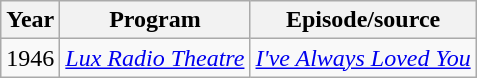<table class="wikitable">
<tr>
<th>Year</th>
<th>Program</th>
<th>Episode/source</th>
</tr>
<tr>
<td>1946</td>
<td><em><a href='#'>Lux Radio Theatre</a></em></td>
<td><em><a href='#'>I've Always Loved You</a></em></td>
</tr>
</table>
